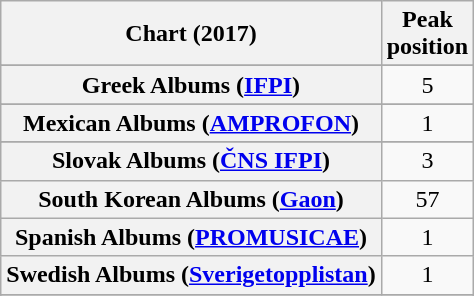<table class="wikitable sortable plainrowheaders" style="text-align:center">
<tr>
<th scope="col">Chart (2017)</th>
<th scope="col">Peak<br>position</th>
</tr>
<tr>
</tr>
<tr>
</tr>
<tr>
</tr>
<tr>
</tr>
<tr>
</tr>
<tr>
</tr>
<tr>
</tr>
<tr>
</tr>
<tr>
</tr>
<tr>
</tr>
<tr>
</tr>
<tr>
</tr>
<tr>
<th scope="row">Greek Albums (<a href='#'>IFPI</a>)</th>
<td>5</td>
</tr>
<tr>
</tr>
<tr>
</tr>
<tr>
</tr>
<tr>
<th scope="row">Mexican Albums (<a href='#'>AMPROFON</a>)</th>
<td>1</td>
</tr>
<tr>
</tr>
<tr>
</tr>
<tr>
</tr>
<tr>
</tr>
<tr>
</tr>
<tr>
<th scope="row">Slovak Albums (<a href='#'>ČNS IFPI</a>)</th>
<td>3</td>
</tr>
<tr>
<th scope="row">South Korean Albums (<a href='#'>Gaon</a>)</th>
<td>57</td>
</tr>
<tr>
<th scope="row">Spanish Albums (<a href='#'>PROMUSICAE</a>)</th>
<td>1</td>
</tr>
<tr>
<th scope="row">Swedish Albums (<a href='#'>Sverigetopplistan</a>)</th>
<td>1</td>
</tr>
<tr>
</tr>
<tr>
</tr>
<tr>
</tr>
<tr>
</tr>
<tr>
</tr>
</table>
